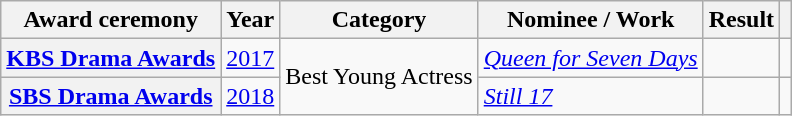<table class="wikitable plainrowheaders sortable">
<tr>
<th scope="col">Award ceremony</th>
<th scope="col">Year</th>
<th scope="col">Category</th>
<th scope="col">Nominee / Work</th>
<th scope="col">Result</th>
<th scope="col" class="unsortable"></th>
</tr>
<tr>
<th scope="row"><a href='#'>KBS Drama Awards</a></th>
<td style="text-align:center"><a href='#'>2017</a></td>
<td rowspan="2">Best Young Actress</td>
<td><em><a href='#'>Queen for Seven Days</a></em></td>
<td></td>
<td></td>
</tr>
<tr>
<th scope="row"><a href='#'>SBS Drama Awards</a></th>
<td style="text-align:center"><a href='#'>2018</a></td>
<td><em><a href='#'>Still 17</a></em></td>
<td></td>
<td style="text-align:center"></td>
</tr>
</table>
